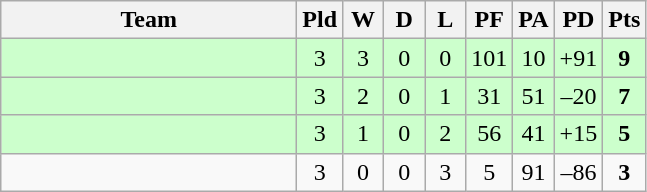<table class="wikitable" style="text-align:center;">
<tr>
<th width=190>Team</th>
<th width=20 abbr="Played">Pld</th>
<th width=20 abbr="Won">W</th>
<th width=20 abbr="Drawn">D</th>
<th width=20 abbr="Lost">L</th>
<th width=20 abbr="Points for">PF</th>
<th width=20 abbr="Points against">PA</th>
<th width=25 abbr="Points difference">PD</th>
<th width=20 abbr="Points">Pts</th>
</tr>
<tr style="background:#ccffcc">
<td align=left></td>
<td>3</td>
<td>3</td>
<td>0</td>
<td>0</td>
<td>101</td>
<td>10</td>
<td>+91</td>
<td><strong>9</strong></td>
</tr>
<tr style="background:#ccffcc">
<td align=left></td>
<td>3</td>
<td>2</td>
<td>0</td>
<td>1</td>
<td>31</td>
<td>51</td>
<td>–20</td>
<td><strong>7</strong></td>
</tr>
<tr style="background:#ccffcc">
<td align=left></td>
<td>3</td>
<td>1</td>
<td>0</td>
<td>2</td>
<td>56</td>
<td>41</td>
<td>+15</td>
<td><strong>5</strong></td>
</tr>
<tr>
<td align=left></td>
<td>3</td>
<td>0</td>
<td>0</td>
<td>3</td>
<td>5</td>
<td>91</td>
<td>–86</td>
<td><strong>3</strong></td>
</tr>
</table>
